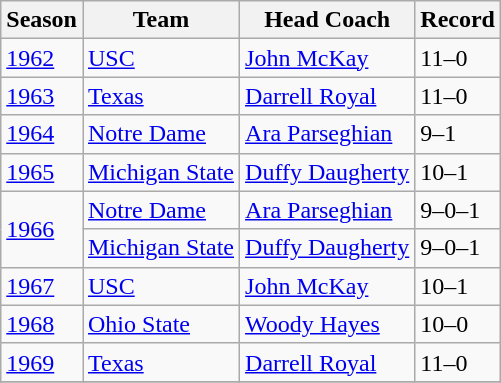<table class="wikitable sortable">
<tr>
<th>Season</th>
<th>Team</th>
<th>Head Coach</th>
<th>Record</th>
</tr>
<tr>
<td><a href='#'>1962</a></td>
<td><a href='#'>USC</a></td>
<td><a href='#'>John McKay</a></td>
<td>11–0</td>
</tr>
<tr>
<td><a href='#'>1963</a></td>
<td><a href='#'>Texas</a></td>
<td><a href='#'>Darrell Royal</a></td>
<td>11–0</td>
</tr>
<tr>
<td><a href='#'>1964</a></td>
<td><a href='#'>Notre Dame</a></td>
<td><a href='#'>Ara Parseghian</a></td>
<td>9–1</td>
</tr>
<tr>
<td><a href='#'>1965</a></td>
<td><a href='#'>Michigan State</a></td>
<td><a href='#'>Duffy Daugherty</a></td>
<td>10–1</td>
</tr>
<tr>
<td rowspan="2"><a href='#'>1966</a></td>
<td><a href='#'>Notre Dame</a></td>
<td><a href='#'>Ara Parseghian</a></td>
<td>9–0–1</td>
</tr>
<tr>
<td><a href='#'>Michigan State</a></td>
<td><a href='#'>Duffy Daugherty</a></td>
<td>9–0–1</td>
</tr>
<tr>
<td><a href='#'>1967</a></td>
<td><a href='#'>USC</a></td>
<td><a href='#'>John McKay</a></td>
<td>10–1</td>
</tr>
<tr>
<td><a href='#'>1968</a></td>
<td><a href='#'>Ohio State</a></td>
<td><a href='#'>Woody Hayes</a></td>
<td>10–0</td>
</tr>
<tr>
<td><a href='#'>1969</a></td>
<td><a href='#'>Texas</a></td>
<td><a href='#'>Darrell Royal</a></td>
<td>11–0</td>
</tr>
<tr>
</tr>
</table>
